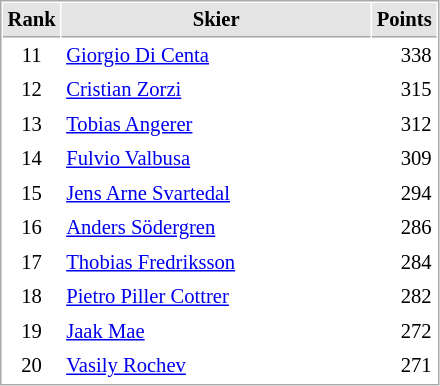<table cellspacing="1" cellpadding="3" style="border:1px solid #AAAAAA;font-size:86%">
<tr style="background-color: #E4E4E4;">
<th style="border-bottom:1px solid #AAAAAA" width=10>Rank</th>
<th style="border-bottom:1px solid #AAAAAA" width=200>Skier</th>
<th style="border-bottom:1px solid #AAAAAA" width=20 align=right>Points</th>
</tr>
<tr>
<td align=center>11</td>
<td> <a href='#'>Giorgio Di Centa</a></td>
<td align=right>338</td>
</tr>
<tr>
<td align=center>12</td>
<td> <a href='#'>Cristian Zorzi</a></td>
<td align=right>315</td>
</tr>
<tr>
<td align=center>13</td>
<td> <a href='#'>Tobias Angerer</a></td>
<td align=right>312</td>
</tr>
<tr>
<td align=center>14</td>
<td> <a href='#'>Fulvio Valbusa</a></td>
<td align=right>309</td>
</tr>
<tr>
<td align=center>15</td>
<td> <a href='#'>Jens Arne Svartedal</a></td>
<td align=right>294</td>
</tr>
<tr>
<td align=center>16</td>
<td> <a href='#'>Anders Södergren</a></td>
<td align=right>286</td>
</tr>
<tr>
<td align=center>17</td>
<td> <a href='#'>Thobias Fredriksson</a></td>
<td align=right>284</td>
</tr>
<tr>
<td align=center>18</td>
<td> <a href='#'>Pietro Piller Cottrer</a></td>
<td align=right>282</td>
</tr>
<tr>
<td align=center>19</td>
<td> <a href='#'>Jaak Mae</a></td>
<td align=right>272</td>
</tr>
<tr>
<td align=center>20</td>
<td> <a href='#'>Vasily Rochev</a></td>
<td align=right>271</td>
</tr>
</table>
